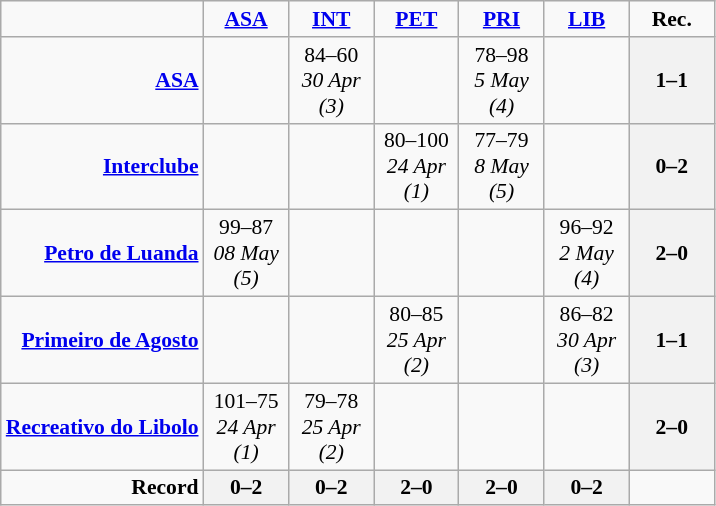<table style="font-size: 90%; text-align: center" class="wikitable">
<tr>
<td></td>
<td width=50><strong><a href='#'>ASA</a></strong></td>
<td width=50><strong><a href='#'>INT</a></strong></td>
<td width=50><strong><a href='#'>PET</a></strong></td>
<td width=50><strong><a href='#'>PRI</a></strong></td>
<td width=50><strong><a href='#'>LIB</a></strong></td>
<td width=50><strong>Rec.</strong></td>
</tr>
<tr>
<td align=right><strong><a href='#'>ASA</a></strong></td>
<td></td>
<td>84–60<br><em>30 Apr (3)</em></td>
<td></td>
<td>78–98<br><em>5 May (4)</em></td>
<td></td>
<th>1–1</th>
</tr>
<tr>
<td align=right><strong><a href='#'>Interclube</a></strong></td>
<td></td>
<td></td>
<td>80–100<br><em>24 Apr (1)</em></td>
<td>77–79<br><em>8 May (5)</em></td>
<td></td>
<th>0–2</th>
</tr>
<tr>
<td align=right><strong><a href='#'>Petro de Luanda</a></strong></td>
<td>99–87<br><em>08 May (5)</em></td>
<td></td>
<td></td>
<td></td>
<td>96–92<br><em>2 May (4)</em></td>
<th>2–0</th>
</tr>
<tr>
<td align=right><strong><a href='#'>Primeiro de Agosto</a></strong></td>
<td></td>
<td></td>
<td>80–85<br><em>25 Apr (2)</em></td>
<td></td>
<td>86–82<br><em>30 Apr (3)</em></td>
<th>1–1</th>
</tr>
<tr>
<td align=right><strong><a href='#'>Recreativo do Libolo</a></strong></td>
<td>101–75<br><em>24 Apr (1)</em></td>
<td>79–78<br><em>25 Apr (2)</em></td>
<td></td>
<td></td>
<td></td>
<th>2–0</th>
</tr>
<tr>
<td align=right><strong>Record</strong></td>
<th>0–2</th>
<th>0–2</th>
<th>2–0</th>
<th>2–0</th>
<th>0–2</th>
<td></td>
</tr>
</table>
